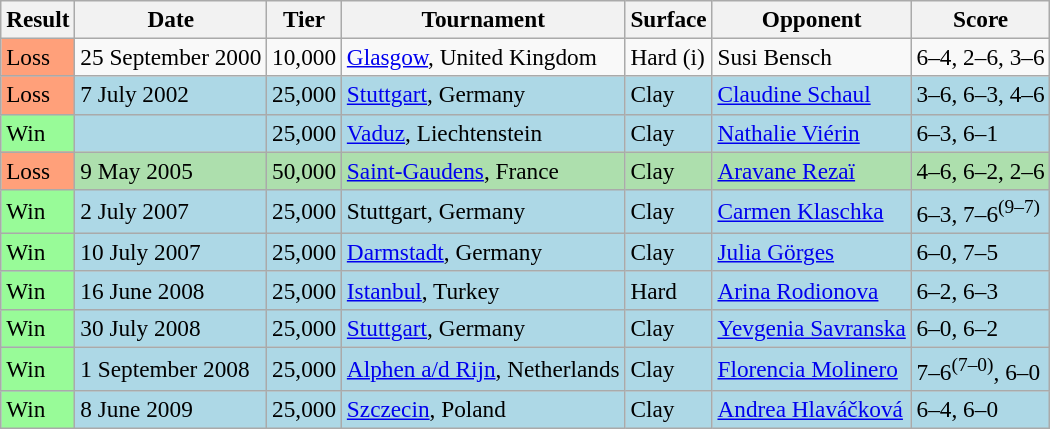<table class="sortable wikitable" style=font-size:97%>
<tr>
<th>Result</th>
<th>Date</th>
<th>Tier</th>
<th>Tournament</th>
<th>Surface</th>
<th>Opponent</th>
<th class=unsortable>Score</th>
</tr>
<tr>
<td style="background:#ffa07a;">Loss</td>
<td>25 September 2000</td>
<td>10,000</td>
<td><a href='#'>Glasgow</a>, United Kingdom</td>
<td>Hard (i)</td>
<td> Susi Bensch</td>
<td>6–4, 2–6, 3–6</td>
</tr>
<tr style="background:lightblue;">
<td style="background:#ffa07a;">Loss</td>
<td>7 July 2002</td>
<td>25,000</td>
<td><a href='#'>Stuttgart</a>, Germany</td>
<td>Clay</td>
<td> <a href='#'>Claudine Schaul</a></td>
<td>3–6, 6–3, 4–6</td>
</tr>
<tr bgcolor=lightblue>
<td style="background:#98fb98;">Win</td>
<td></td>
<td>25,000</td>
<td><a href='#'>Vaduz</a>, Liechtenstein</td>
<td>Clay</td>
<td> <a href='#'>Nathalie Viérin</a></td>
<td>6–3, 6–1</td>
</tr>
<tr style="background:#addfad;">
<td style="background:#ffa07a;">Loss</td>
<td>9 May 2005</td>
<td>50,000</td>
<td><a href='#'>Saint-Gaudens</a>, France</td>
<td>Clay</td>
<td> <a href='#'>Aravane Rezaï</a></td>
<td>4–6, 6–2, 2–6</td>
</tr>
<tr style="background:lightblue;">
<td style="background:#98fb98;">Win</td>
<td>2 July 2007</td>
<td>25,000</td>
<td>Stuttgart, Germany</td>
<td>Clay</td>
<td> <a href='#'>Carmen Klaschka</a></td>
<td>6–3, 7–6<sup>(9–7)</sup></td>
</tr>
<tr style="background:lightblue;">
<td style="background:#98fb98;">Win</td>
<td>10 July 2007</td>
<td>25,000</td>
<td><a href='#'>Darmstadt</a>, Germany</td>
<td>Clay</td>
<td> <a href='#'>Julia Görges</a></td>
<td>6–0, 7–5</td>
</tr>
<tr style="background:lightblue;">
<td style="background:#98fb98;">Win</td>
<td>16 June 2008</td>
<td>25,000</td>
<td><a href='#'>Istanbul</a>, Turkey</td>
<td>Hard</td>
<td> <a href='#'>Arina Rodionova</a></td>
<td>6–2, 6–3</td>
</tr>
<tr style="background:lightblue;">
<td style="background:#98fb98;">Win</td>
<td>30 July 2008</td>
<td>25,000</td>
<td><a href='#'>Stuttgart</a>, Germany</td>
<td>Clay</td>
<td> <a href='#'>Yevgenia Savranska</a></td>
<td>6–0, 6–2</td>
</tr>
<tr bgcolor="lightblue">
<td style="background:#98fb98;">Win</td>
<td>1 September 2008</td>
<td>25,000</td>
<td><a href='#'>Alphen a/d Rijn</a>, Netherlands</td>
<td>Clay</td>
<td> <a href='#'>Florencia Molinero</a></td>
<td>7–6<sup>(7–0)</sup>, 6–0</td>
</tr>
<tr bgcolor="lightblue">
<td style="background:#98fb98;">Win</td>
<td>8 June 2009</td>
<td>25,000</td>
<td><a href='#'>Szczecin</a>, Poland</td>
<td>Clay</td>
<td> <a href='#'>Andrea Hlaváčková</a></td>
<td>6–4, 6–0</td>
</tr>
</table>
